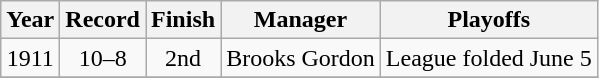<table class="wikitable">
<tr>
<th>Year</th>
<th>Record</th>
<th>Finish</th>
<th>Manager</th>
<th>Playoffs</th>
</tr>
<tr align=center>
<td>1911</td>
<td>10–8</td>
<td>2nd</td>
<td>Brooks Gordon</td>
<td>League folded June 5</td>
</tr>
<tr align=center>
</tr>
</table>
